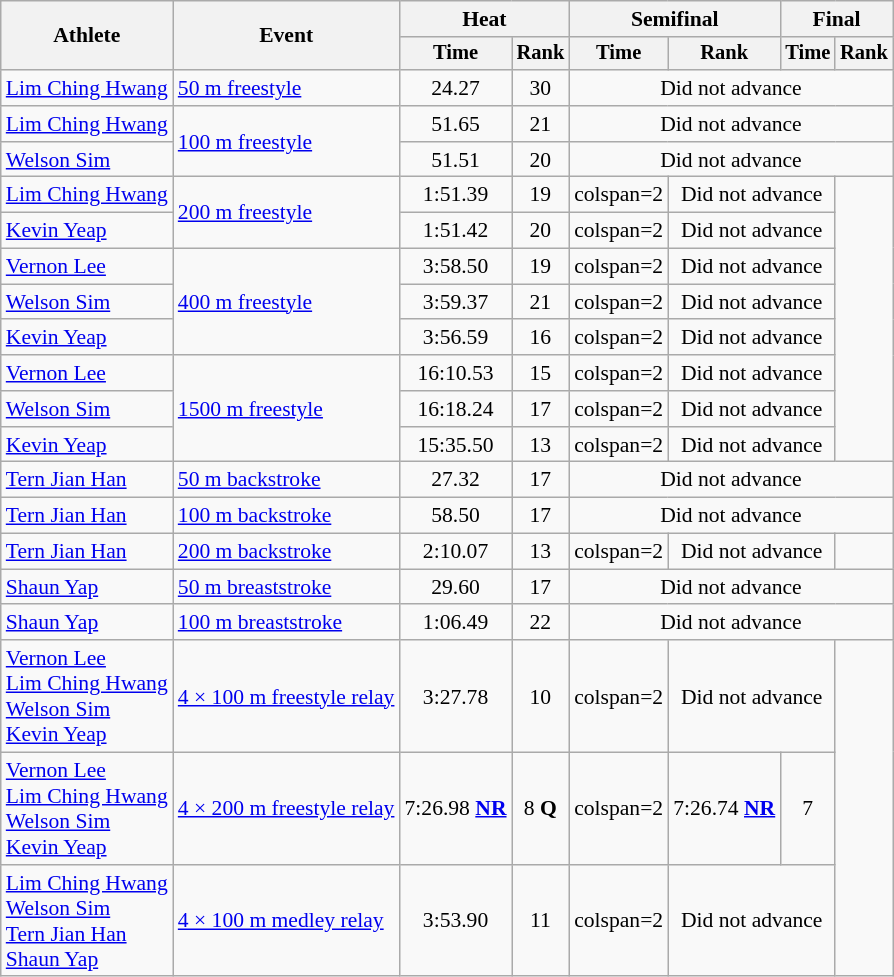<table class=wikitable style=font-size:90%>
<tr>
<th rowspan=2>Athlete</th>
<th rowspan=2>Event</th>
<th colspan=2>Heat</th>
<th colspan=2>Semifinal</th>
<th colspan=2>Final</th>
</tr>
<tr style=font-size:95%>
<th>Time</th>
<th>Rank</th>
<th>Time</th>
<th>Rank</th>
<th>Time</th>
<th>Rank</th>
</tr>
<tr align=center>
<td align=left><a href='#'>Lim Ching Hwang</a></td>
<td align=left><a href='#'>50 m freestyle</a></td>
<td>24.27</td>
<td>30</td>
<td colspan=4>Did not advance</td>
</tr>
<tr align=center>
<td align=left><a href='#'>Lim Ching Hwang</a></td>
<td align=left rowspan=2><a href='#'>100 m freestyle</a></td>
<td>51.65</td>
<td>21</td>
<td colspan=4>Did not advance</td>
</tr>
<tr align=center>
<td align=left><a href='#'>Welson Sim</a></td>
<td>51.51</td>
<td>20</td>
<td colspan=4>Did not advance</td>
</tr>
<tr align=center>
<td align=left><a href='#'>Lim Ching Hwang</a></td>
<td align=left rowspan=2><a href='#'>200 m freestyle</a></td>
<td>1:51.39</td>
<td>19</td>
<td>colspan=2 </td>
<td colspan=2>Did not advance</td>
</tr>
<tr align=center>
<td align=left><a href='#'>Kevin Yeap</a></td>
<td>1:51.42</td>
<td>20</td>
<td>colspan=2 </td>
<td colspan=2>Did not advance</td>
</tr>
<tr align=center>
<td align=left><a href='#'>Vernon Lee</a></td>
<td align=left rowspan=3><a href='#'>400 m freestyle</a></td>
<td>3:58.50</td>
<td>19</td>
<td>colspan=2 </td>
<td colspan=2>Did not advance</td>
</tr>
<tr align=center>
<td align=left><a href='#'>Welson Sim</a></td>
<td>3:59.37</td>
<td>21</td>
<td>colspan=2 </td>
<td colspan=2>Did not advance</td>
</tr>
<tr align=center>
<td align=left><a href='#'>Kevin Yeap</a></td>
<td>3:56.59</td>
<td>16</td>
<td>colspan=2 </td>
<td colspan=2>Did not advance</td>
</tr>
<tr align=center>
<td align=left><a href='#'>Vernon Lee</a></td>
<td align=left rowspan=3><a href='#'>1500 m freestyle</a></td>
<td>16:10.53</td>
<td>15</td>
<td>colspan=2 </td>
<td colspan=2>Did not advance</td>
</tr>
<tr align=center>
<td align=left><a href='#'>Welson Sim</a></td>
<td>16:18.24</td>
<td>17</td>
<td>colspan=2 </td>
<td colspan=2>Did not advance</td>
</tr>
<tr align=center>
<td align=left><a href='#'>Kevin Yeap</a></td>
<td>15:35.50</td>
<td>13</td>
<td>colspan=2 </td>
<td colspan=2>Did not advance</td>
</tr>
<tr align=center>
<td align=left><a href='#'>Tern Jian Han</a></td>
<td align=left><a href='#'>50 m backstroke</a></td>
<td>27.32</td>
<td>17</td>
<td colspan=4>Did not advance</td>
</tr>
<tr align=center>
<td align=left><a href='#'>Tern Jian Han</a></td>
<td align=left><a href='#'>100 m backstroke</a></td>
<td>58.50</td>
<td>17</td>
<td colspan=4>Did not advance</td>
</tr>
<tr align=center>
<td align=left><a href='#'>Tern Jian Han</a></td>
<td align=left><a href='#'>200 m backstroke</a></td>
<td>2:10.07</td>
<td>13</td>
<td>colspan=2 </td>
<td colspan=2>Did not advance</td>
</tr>
<tr align=center>
<td align=left><a href='#'>Shaun Yap</a></td>
<td align=left><a href='#'>50 m breaststroke</a></td>
<td>29.60</td>
<td>17</td>
<td colspan=4>Did not advance</td>
</tr>
<tr align=center>
<td align=left><a href='#'>Shaun Yap</a></td>
<td align=left><a href='#'>100 m breaststroke</a></td>
<td>1:06.49</td>
<td>22</td>
<td colspan=4>Did not advance</td>
</tr>
<tr align=center>
<td align=left><a href='#'>Vernon Lee</a><br><a href='#'>Lim Ching Hwang</a><br><a href='#'>Welson Sim</a><br><a href='#'>Kevin Yeap</a></td>
<td align=left><a href='#'>4 × 100 m freestyle relay</a></td>
<td>3:27.78</td>
<td>10</td>
<td>colspan=2 </td>
<td colspan=2>Did not advance</td>
</tr>
<tr align=center>
<td align=left><a href='#'>Vernon Lee</a><br><a href='#'>Lim Ching Hwang</a><br><a href='#'>Welson Sim</a><br><a href='#'>Kevin Yeap</a></td>
<td align=left><a href='#'>4 × 200 m freestyle relay</a></td>
<td>7:26.98 <strong><a href='#'>NR</a></strong></td>
<td>8 <strong>Q</strong></td>
<td>colspan=2 </td>
<td>7:26.74 <strong><a href='#'>NR</a></strong></td>
<td>7</td>
</tr>
<tr align=center>
<td align=left><a href='#'>Lim Ching Hwang</a><br><a href='#'>Welson Sim</a><br><a href='#'>Tern Jian Han</a><br><a href='#'>Shaun Yap</a></td>
<td align=left><a href='#'>4 × 100 m medley relay</a></td>
<td>3:53.90</td>
<td>11</td>
<td>colspan=2 </td>
<td colspan=2>Did not advance</td>
</tr>
</table>
